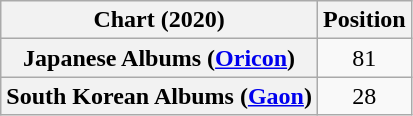<table class="wikitable plainrowheaders" style="text-align:center;">
<tr>
<th>Chart (2020)</th>
<th>Position</th>
</tr>
<tr>
<th scope="row">Japanese Albums (<a href='#'>Oricon</a>)</th>
<td>81</td>
</tr>
<tr>
<th scope="row">South Korean Albums (<a href='#'>Gaon</a>)</th>
<td>28</td>
</tr>
</table>
